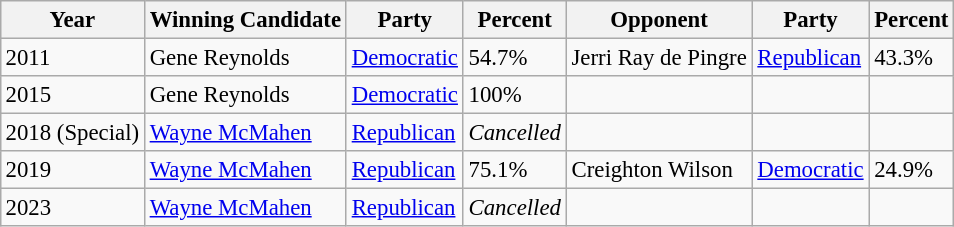<table class="wikitable" style="margin:0.5em auto; font-size:95%;">
<tr>
<th>Year</th>
<th>Winning Candidate</th>
<th>Party</th>
<th>Percent</th>
<th>Opponent</th>
<th>Party</th>
<th>Percent</th>
</tr>
<tr>
<td>2011</td>
<td>Gene Reynolds</td>
<td><a href='#'>Democratic</a></td>
<td>54.7%</td>
<td>Jerri Ray de Pingre</td>
<td><a href='#'>Republican</a></td>
<td>43.3%</td>
</tr>
<tr>
<td>2015</td>
<td>Gene Reynolds</td>
<td><a href='#'>Democratic</a></td>
<td>100%</td>
<td></td>
<td></td>
<td></td>
</tr>
<tr>
<td>2018 (Special)</td>
<td><a href='#'>Wayne McMahen</a></td>
<td><a href='#'>Republican</a></td>
<td><em>Cancelled</em></td>
<td></td>
<td></td>
<td></td>
</tr>
<tr>
<td>2019</td>
<td><a href='#'>Wayne McMahen</a></td>
<td><a href='#'>Republican</a></td>
<td>75.1%</td>
<td>Creighton Wilson</td>
<td><a href='#'>Democratic</a></td>
<td>24.9%</td>
</tr>
<tr>
<td>2023</td>
<td><a href='#'>Wayne McMahen</a></td>
<td><a href='#'>Republican</a></td>
<td><em>Cancelled</em></td>
<td></td>
<td></td>
<td></td>
</tr>
</table>
